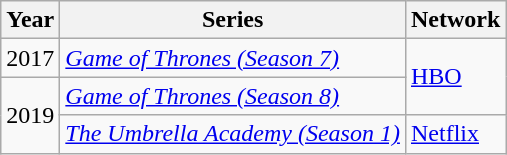<table class="wikitable sortable">
<tr>
<th>Year</th>
<th>Series</th>
<th>Network</th>
</tr>
<tr>
<td>2017</td>
<td><em><a href='#'>Game of Thrones (Season 7)</a></em></td>
<td rowspan="2"><a href='#'>HBO</a></td>
</tr>
<tr>
<td rowspan="2">2019</td>
<td><em><a href='#'>Game of Thrones (Season 8)</a></em></td>
</tr>
<tr>
<td><em><a href='#'>The Umbrella Academy (Season 1)</a></em></td>
<td rowspan="3"><a href='#'>Netflix</a></td>
</tr>
</table>
